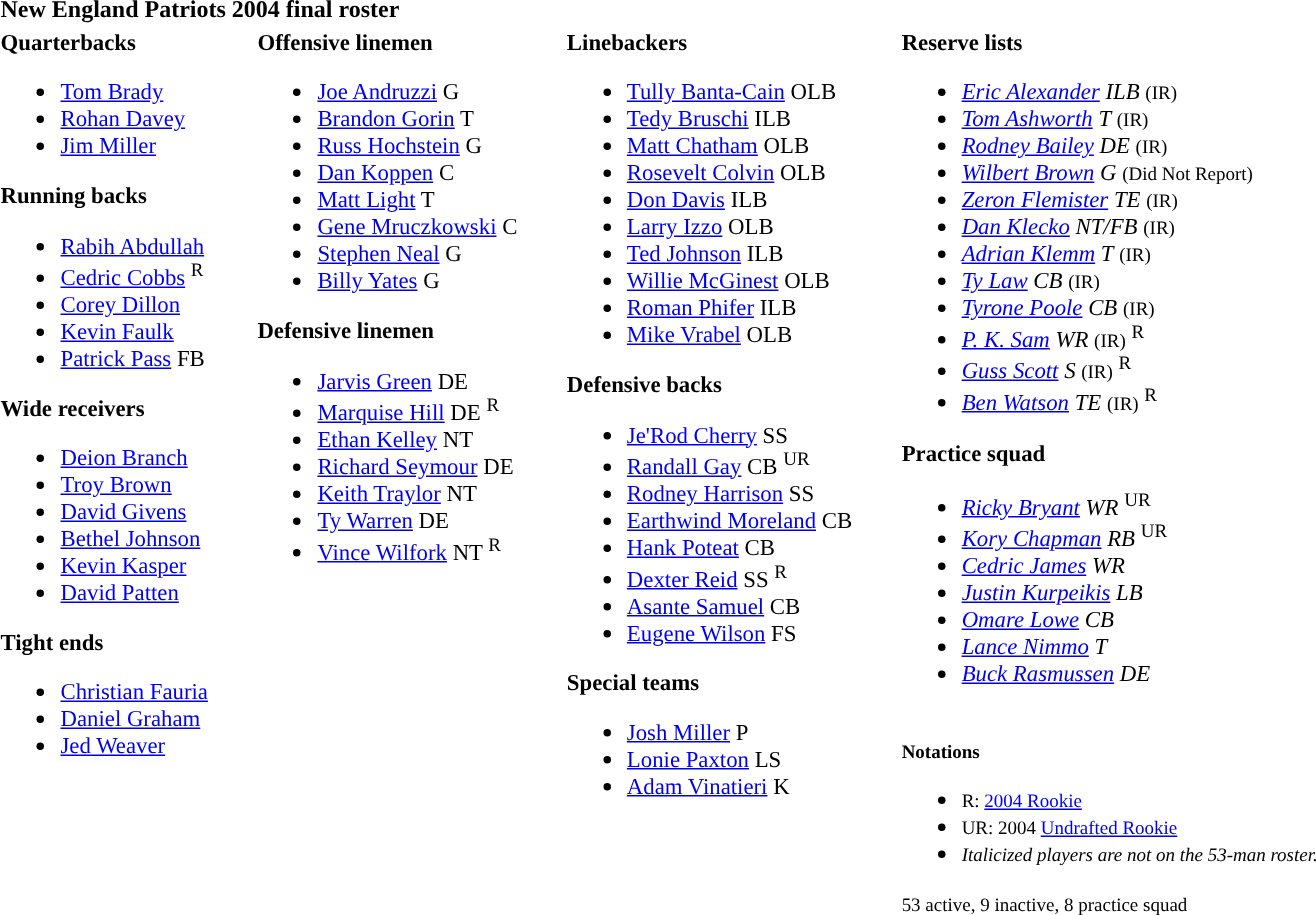<table class="toccolours" style="text-align: left;">
<tr>
<th colspan="9">New England Patriots 2004 final roster</th>
</tr>
<tr>
<td style="font-size: 95%;" valign="top"><strong>Quarterbacks</strong><br><ul><li> <a href='#'>Tom Brady</a></li><li> <a href='#'>Rohan Davey</a></li><li> <a href='#'>Jim Miller</a></li></ul><strong>Running backs</strong><ul><li> <a href='#'>Rabih Abdullah</a></li><li> <a href='#'>Cedric Cobbs</a> <sup>R</sup></li><li> <a href='#'>Corey Dillon</a></li><li> <a href='#'>Kevin Faulk</a></li><li> <a href='#'>Patrick Pass</a> FB</li></ul><strong>Wide receivers</strong><ul><li> <a href='#'>Deion Branch</a></li><li> <a href='#'>Troy Brown</a></li><li> <a href='#'>David Givens</a></li><li> <a href='#'>Bethel Johnson</a></li><li> <a href='#'>Kevin Kasper</a></li><li> <a href='#'>David Patten</a></li></ul><strong>Tight ends</strong><ul><li> <a href='#'>Christian Fauria</a></li><li> <a href='#'>Daniel Graham</a></li><li> <a href='#'>Jed Weaver</a></li></ul></td>
<td style="width: 25px;"></td>
<td style="font-size: 95%;" valign="top"><strong>Offensive linemen</strong><br><ul><li> <a href='#'>Joe Andruzzi</a> G</li><li> <a href='#'>Brandon Gorin</a> T</li><li> <a href='#'>Russ Hochstein</a> G</li><li> <a href='#'>Dan Koppen</a> C</li><li> <a href='#'>Matt Light</a> T</li><li> <a href='#'>Gene Mruczkowski</a> C</li><li> <a href='#'>Stephen Neal</a> G</li><li> <a href='#'>Billy Yates</a> G</li></ul><strong>Defensive linemen</strong><ul><li> <a href='#'>Jarvis Green</a> DE</li><li> <a href='#'>Marquise Hill</a> DE <sup>R</sup></li><li> <a href='#'>Ethan Kelley</a> NT</li><li> <a href='#'>Richard Seymour</a> DE</li><li> <a href='#'>Keith Traylor</a> NT</li><li> <a href='#'>Ty Warren</a> DE</li><li> <a href='#'>Vince Wilfork</a> NT <sup>R</sup></li></ul></td>
<td style="width: 25px;"></td>
<td style="font-size: 95%;" valign="top"><strong>Linebackers</strong><br><ul><li> <a href='#'>Tully Banta-Cain</a> OLB</li><li> <a href='#'>Tedy Bruschi</a> ILB</li><li> <a href='#'>Matt Chatham</a> OLB</li><li> <a href='#'>Rosevelt Colvin</a> OLB</li><li> <a href='#'>Don Davis</a> ILB</li><li> <a href='#'>Larry Izzo</a> OLB</li><li> <a href='#'>Ted Johnson</a> ILB</li><li> <a href='#'>Willie McGinest</a> OLB</li><li> <a href='#'>Roman Phifer</a> ILB</li><li> <a href='#'>Mike Vrabel</a> OLB</li></ul><strong>Defensive backs</strong><ul><li> <a href='#'>Je'Rod Cherry</a> SS</li><li> <a href='#'>Randall Gay</a> CB <sup>UR</sup></li><li> <a href='#'>Rodney Harrison</a> SS</li><li> <a href='#'>Earthwind Moreland</a> CB</li><li> <a href='#'>Hank Poteat</a> CB</li><li> <a href='#'>Dexter Reid</a> SS <sup>R</sup></li><li> <a href='#'>Asante Samuel</a> CB</li><li> <a href='#'>Eugene Wilson</a> FS</li></ul><strong>Special teams</strong><ul><li> <a href='#'>Josh Miller</a> P</li><li> <a href='#'>Lonie Paxton</a> LS</li><li> <a href='#'>Adam Vinatieri</a> K</li></ul></td>
<td style="width: 25px;"></td>
<td style="font-size: 95%;" valign="top"><strong>Reserve lists</strong><br><ul><li> <em><a href='#'>Eric Alexander</a> ILB</em> <small>(IR)</small> </li><li> <em><a href='#'>Tom Ashworth</a> T</em> <small>(IR)</small> </li><li> <em><a href='#'>Rodney Bailey</a> DE</em> <small>(IR)</small> </li><li> <em><a href='#'>Wilbert Brown</a> G</em> <small>(Did Not Report)</small></li><li> <em><a href='#'>Zeron Flemister</a> TE</em> <small>(IR)</small> </li><li> <em><a href='#'>Dan Klecko</a> NT/FB</em> <small>(IR)</small> </li><li> <em><a href='#'>Adrian Klemm</a> T</em> <small>(IR)</small> </li><li> <em><a href='#'>Ty Law</a> CB</em> <small>(IR)</small> </li><li> <em><a href='#'>Tyrone Poole</a> CB</em> <small>(IR)</small> </li><li> <em><a href='#'>P. K. Sam</a> WR</em> <small>(IR)</small> <sup>R</sup>  </li><li> <em><a href='#'>Guss Scott</a> S</em> <small>(IR)</small> <sup>R</sup>  </li><li> <em><a href='#'>Ben Watson</a>  TE</em> <small>(IR)</small> <sup>R</sup>  </li></ul><strong>Practice squad</strong><ul><li> <em><a href='#'>Ricky Bryant</a> WR</em> <sup>UR</sup></li><li> <em><a href='#'>Kory Chapman</a> RB</em> <sup>UR</sup></li><li> <em><a href='#'>Cedric James</a> WR</em></li><li> <em><a href='#'>Justin Kurpeikis</a> LB</em></li><li> <em><a href='#'>Omare Lowe</a> CB</em></li><li> <em><a href='#'>Lance Nimmo</a> T</em></li><li> <em><a href='#'>Buck Rasmussen</a> DE</em></li></ul><br>
<small><strong>Notations</strong></small><ul><li><small>R: <a href='#'>2004 Rookie</a></small></li><li><small>UR: 2004 <a href='#'>Undrafted Rookie</a></small></li><li><small><em>Italicized players are not on the 53-man roster.</em></small></li></ul><small>53 active, 9 inactive, 8 practice squad</small></td>
</tr>
<tr>
</tr>
</table>
